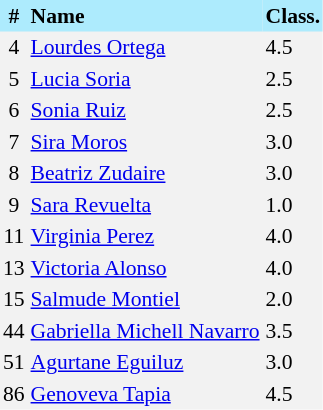<table border=0 cellpadding=2 cellspacing=0  |- bgcolor=#F2F2F2 style="text-align:center; font-size:90%;">
<tr bgcolor=#ADEBFD>
<th>#</th>
<th align=left>Name</th>
<th align=left>Class.</th>
</tr>
<tr>
<td>4</td>
<td align=left><a href='#'>Lourdes Ortega</a></td>
<td align=left>4.5</td>
</tr>
<tr>
<td>5</td>
<td align=left><a href='#'>Lucia Soria</a></td>
<td align=left>2.5</td>
</tr>
<tr>
<td>6</td>
<td align=left><a href='#'>Sonia Ruiz</a></td>
<td align=left>2.5</td>
</tr>
<tr>
<td>7</td>
<td align=left><a href='#'>Sira Moros</a></td>
<td align=left>3.0</td>
</tr>
<tr>
<td>8</td>
<td align=left><a href='#'>Beatriz Zudaire</a></td>
<td align=left>3.0</td>
</tr>
<tr>
<td>9</td>
<td align=left><a href='#'>Sara Revuelta</a></td>
<td align=left>1.0</td>
</tr>
<tr>
<td>11</td>
<td align=left><a href='#'>Virginia Perez</a></td>
<td align=left>4.0</td>
</tr>
<tr>
<td>13</td>
<td align=left><a href='#'>Victoria Alonso</a></td>
<td align=left>4.0</td>
</tr>
<tr>
<td>15</td>
<td align=left><a href='#'>Salmude Montiel</a></td>
<td align=left>2.0</td>
</tr>
<tr>
<td>44</td>
<td align=left><a href='#'>Gabriella Michell Navarro</a></td>
<td align=left>3.5</td>
</tr>
<tr>
<td>51</td>
<td align=left><a href='#'>Agurtane Eguiluz</a></td>
<td align=left>3.0</td>
</tr>
<tr>
<td>86</td>
<td align=left><a href='#'>Genoveva Tapia</a></td>
<td align=left>4.5</td>
</tr>
</table>
